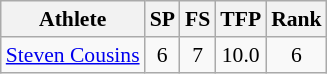<table class="wikitable" border="1" style="font-size:90%">
<tr>
<th>Athlete</th>
<th>SP</th>
<th>FS</th>
<th>TFP</th>
<th>Rank</th>
</tr>
<tr align=center>
<td align=left><a href='#'>Steven Cousins</a></td>
<td>6</td>
<td>7</td>
<td>10.0</td>
<td>6</td>
</tr>
</table>
